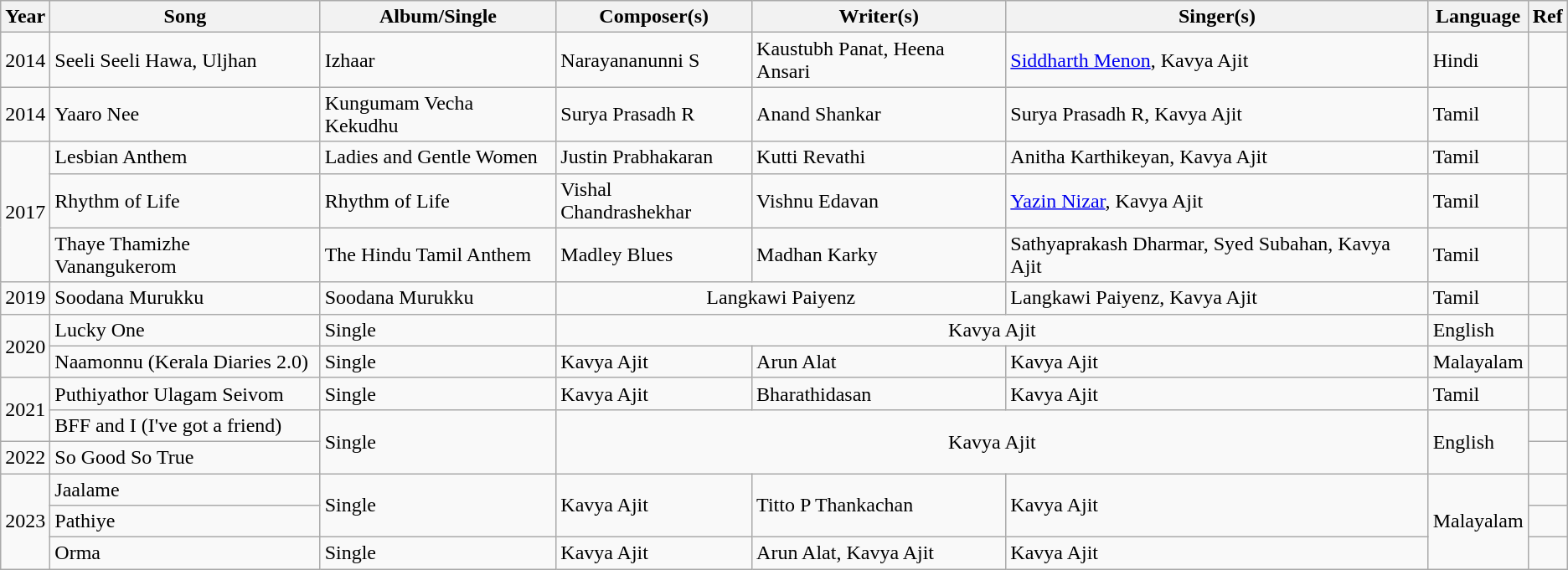<table class="wikitable sortable">
<tr>
<th>Year</th>
<th>Song</th>
<th>Album/Single</th>
<th>Composer(s)</th>
<th>Writer(s)</th>
<th>Singer(s)</th>
<th>Language</th>
<th>Ref</th>
</tr>
<tr>
<td>2014</td>
<td>Seeli Seeli Hawa, Uljhan</td>
<td>Izhaar</td>
<td>Narayananunni S</td>
<td>Kaustubh Panat, Heena Ansari</td>
<td><a href='#'>Siddharth Menon</a>, Kavya Ajit</td>
<td>Hindi</td>
<td></td>
</tr>
<tr>
<td>2014</td>
<td>Yaaro Nee</td>
<td>Kungumam Vecha Kekudhu</td>
<td>Surya Prasadh R</td>
<td>Anand Shankar</td>
<td>Surya Prasadh R, Kavya Ajit</td>
<td>Tamil</td>
<td></td>
</tr>
<tr>
<td rowspan="3">2017</td>
<td>Lesbian Anthem</td>
<td>Ladies and Gentle Women</td>
<td>Justin Prabhakaran</td>
<td>Kutti Revathi</td>
<td>Anitha Karthikeyan, Kavya Ajit</td>
<td>Tamil</td>
<td></td>
</tr>
<tr>
<td>Rhythm of Life</td>
<td>Rhythm of Life</td>
<td>Vishal Chandrashekhar</td>
<td>Vishnu Edavan</td>
<td><a href='#'>Yazin Nizar</a>, Kavya Ajit</td>
<td>Tamil</td>
<td></td>
</tr>
<tr>
<td>Thaye Thamizhe Vanangukerom</td>
<td>The Hindu Tamil Anthem</td>
<td>Madley Blues</td>
<td>Madhan Karky</td>
<td>Sathyaprakash Dharmar, Syed Subahan, Kavya Ajit</td>
<td>Tamil</td>
<td></td>
</tr>
<tr>
<td>2019</td>
<td>Soodana Murukku</td>
<td>Soodana Murukku</td>
<td colspan="2" style="text-align: center;">Langkawi Paiyenz</td>
<td>Langkawi Paiyenz, Kavya Ajit</td>
<td>Tamil</td>
<td></td>
</tr>
<tr>
<td rowspan="2">2020</td>
<td>Lucky One</td>
<td>Single</td>
<td colspan="3" style="text-align: center;">Kavya Ajit</td>
<td>English</td>
<td></td>
</tr>
<tr>
<td>Naamonnu (Kerala Diaries 2.0)</td>
<td>Single</td>
<td>Kavya Ajit</td>
<td>Arun Alat</td>
<td>Kavya Ajit</td>
<td>Malayalam</td>
<td></td>
</tr>
<tr>
<td rowspan="2">2021</td>
<td>Puthiyathor Ulagam Seivom</td>
<td>Single</td>
<td>Kavya Ajit</td>
<td>Bharathidasan</td>
<td>Kavya Ajit</td>
<td>Tamil</td>
<td></td>
</tr>
<tr>
<td>BFF and I (I've got a friend)</td>
<td rowspan="2">Single</td>
<td colspan="3" rowspan="2" style="text-align: center;">Kavya Ajit</td>
<td rowspan="2">English</td>
<td></td>
</tr>
<tr>
<td>2022</td>
<td>So Good So True</td>
<td></td>
</tr>
<tr>
<td rowspan="3">2023</td>
<td>Jaalame</td>
<td rowspan="2">Single</td>
<td rowspan="2">Kavya Ajit</td>
<td rowspan="2">Titto P Thankachan</td>
<td rowspan="2">Kavya Ajit</td>
<td rowspan="3">Malayalam</td>
<td></td>
</tr>
<tr>
<td>Pathiye</td>
<td></td>
</tr>
<tr>
<td>Orma</td>
<td>Single</td>
<td>Kavya Ajit</td>
<td>Arun Alat, Kavya Ajit</td>
<td>Kavya Ajit</td>
<td></td>
</tr>
</table>
